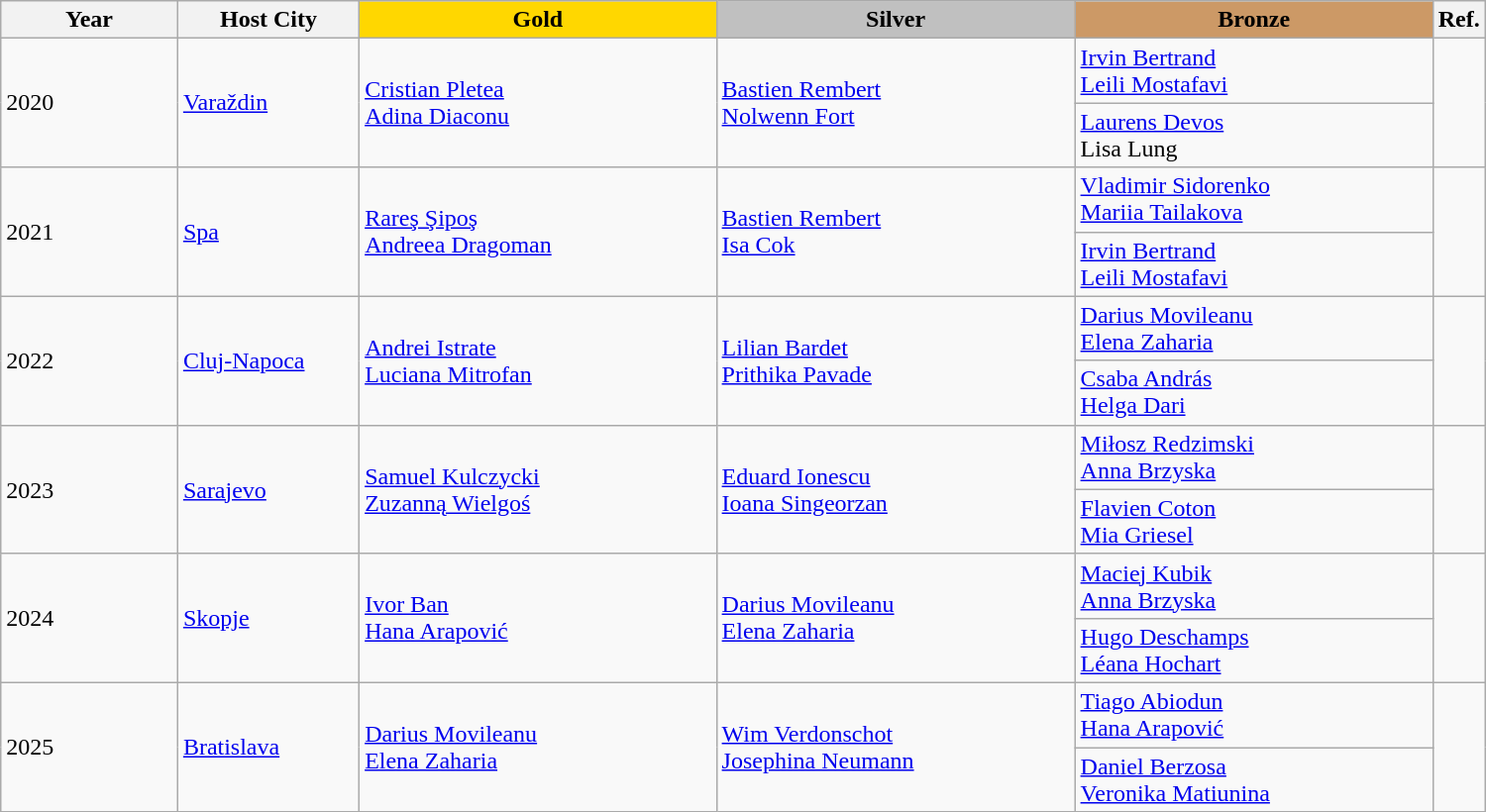<table class="wikitable" style="text-align:left; width:1000px;">
<tr>
<th width="120">Year</th>
<th width="120">Host City</th>
<th width="250" style="background-color: gold">Gold</th>
<th width="250" style="background-color: silver">Silver</th>
<th width="250" style="background-color: #cc9966">Bronze</th>
<th width="15">Ref.</th>
</tr>
<tr>
<td rowspan=2>2020</td>
<td rowspan=2><a href='#'>Varaždin</a></td>
<td rowspan=2> <a href='#'>Cristian Pletea</a><br> <a href='#'>Adina Diaconu</a></td>
<td rowspan=2> <a href='#'>Bastien Rembert</a><br> <a href='#'>Nolwenn Fort</a></td>
<td> <a href='#'>Irvin Bertrand</a><br> <a href='#'>Leili Mostafavi</a></td>
<td rowspan=2></td>
</tr>
<tr>
<td> <a href='#'>Laurens Devos</a><br> Lisa Lung</td>
</tr>
<tr>
<td rowspan=2>2021</td>
<td rowspan=2><a href='#'>Spa</a></td>
<td rowspan=2> <a href='#'>Rareş Şipoş</a><br> <a href='#'>Andreea Dragoman</a></td>
<td rowspan=2> <a href='#'>Bastien Rembert</a><br> <a href='#'>Isa Cok</a></td>
<td> <a href='#'>Vladimir Sidorenko</a><br> <a href='#'>Mariia Tailakova</a></td>
<td rowspan=2></td>
</tr>
<tr>
<td> <a href='#'>Irvin Bertrand</a><br> <a href='#'>Leili Mostafavi</a></td>
</tr>
<tr>
<td rowspan=2>2022</td>
<td rowspan=2><a href='#'>Cluj-Napoca</a></td>
<td rowspan=2> <a href='#'>Andrei Istrate</a><br> <a href='#'>Luciana Mitrofan</a></td>
<td rowspan=2> <a href='#'>Lilian Bardet</a><br> <a href='#'>Prithika Pavade</a></td>
<td> <a href='#'>Darius Movileanu</a><br> <a href='#'>Elena Zaharia</a></td>
<td rowspan=2></td>
</tr>
<tr>
<td> <a href='#'>Csaba András</a><br> <a href='#'>Helga Dari</a></td>
</tr>
<tr>
<td rowspan=2>2023</td>
<td rowspan=2><a href='#'>Sarajevo</a></td>
<td rowspan=2> <a href='#'>Samuel Kulczycki</a><br> <a href='#'>Zuzanną Wielgoś</a></td>
<td rowspan=2> <a href='#'>Eduard Ionescu</a><br> <a href='#'>Ioana Singeorzan</a></td>
<td> <a href='#'>Miłosz Redzimski</a><br> <a href='#'>Anna Brzyska</a></td>
<td rowspan=2></td>
</tr>
<tr>
<td> <a href='#'>Flavien Coton</a><br> <a href='#'>Mia Griesel</a></td>
</tr>
<tr>
<td rowspan=2>2024</td>
<td rowspan=2><a href='#'>Skopje</a></td>
<td rowspan=2> <a href='#'>Ivor Ban</a><br> <a href='#'>Hana Arapović</a></td>
<td rowspan=2> <a href='#'>Darius Movileanu</a><br> <a href='#'>Elena Zaharia</a></td>
<td> <a href='#'>Maciej Kubik</a><br> <a href='#'>Anna Brzyska</a></td>
<td rowspan=2></td>
</tr>
<tr>
<td> <a href='#'>Hugo Deschamps</a><br> <a href='#'>Léana Hochart</a></td>
</tr>
<tr>
<td rowspan=2>2025</td>
<td rowspan=2><a href='#'>Bratislava</a></td>
<td rowspan=2> <a href='#'>Darius Movileanu</a><br> <a href='#'>Elena Zaharia</a></td>
<td rowspan=2> <a href='#'>Wim Verdonschot</a><br> <a href='#'>Josephina Neumann</a></td>
<td> <a href='#'>Tiago Abiodun</a><br> <a href='#'>Hana Arapović</a></td>
<td rowspan=2></td>
</tr>
<tr>
<td> <a href='#'>Daniel Berzosa</a><br> <a href='#'>Veronika Matiunina</a></td>
</tr>
</table>
